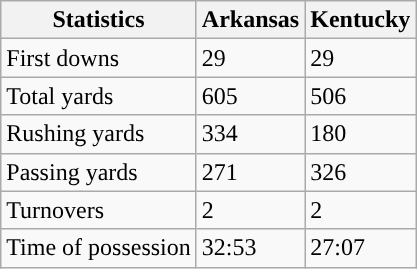<table class="wikitable" style="float: left;">
<tr>
<th>Statistics</th>
<th>Arkansas</th>
<th>Kentucky</th>
</tr>
<tr>
<td>First downs</td>
<td>29</td>
<td>29</td>
</tr>
<tr>
<td>Total yards</td>
<td>605</td>
<td>506</td>
</tr>
<tr>
<td>Rushing yards</td>
<td>334</td>
<td>180</td>
</tr>
<tr>
<td>Passing yards</td>
<td>271</td>
<td>326</td>
</tr>
<tr>
<td>Turnovers</td>
<td>2</td>
<td>2</td>
</tr>
<tr>
<td>Time of possession</td>
<td>32:53</td>
<td>27:07</td>
</tr>
</table>
